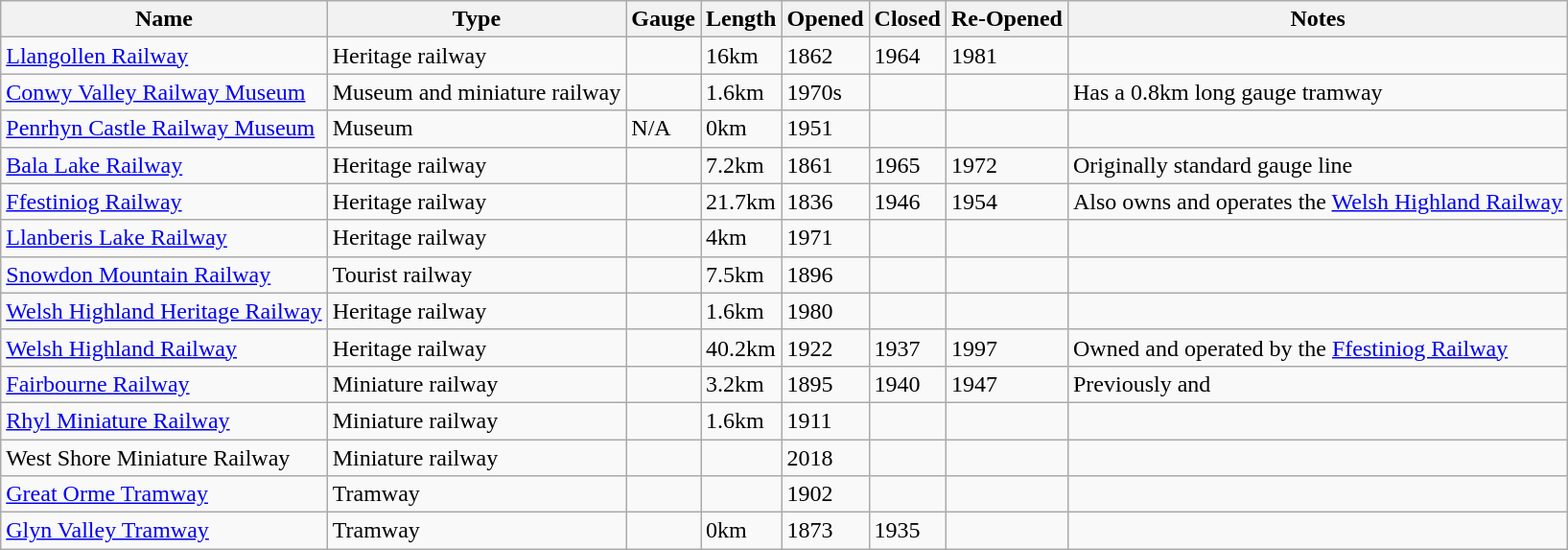<table class="wikitable sortable mw-collapsible">
<tr>
<th>Name</th>
<th>Type</th>
<th>Gauge</th>
<th>Length</th>
<th>Opened</th>
<th>Closed</th>
<th>Re-Opened</th>
<th>Notes</th>
</tr>
<tr>
<td><a href='#'>Llangollen Railway</a></td>
<td>Heritage railway</td>
<td data-sort-value=1435></td>
<td>16km</td>
<td>1862</td>
<td>1964</td>
<td>1981</td>
<td></td>
</tr>
<tr>
<td><a href='#'>Conwy Valley Railway Museum</a></td>
<td>Museum and miniature railway</td>
<td data-sort-value=184></td>
<td>1.6km</td>
<td>1970s</td>
<td></td>
<td></td>
<td>Has a 0.8km long  gauge tramway</td>
</tr>
<tr>
<td><a href='#'>Penrhyn Castle Railway Museum</a></td>
<td>Museum</td>
<td>N/A</td>
<td>0km</td>
<td>1951</td>
<td></td>
<td></td>
<td></td>
</tr>
<tr>
<td><a href='#'>Bala Lake Railway</a></td>
<td>Heritage railway</td>
<td data-sort-value=600></td>
<td>7.2km</td>
<td>1861</td>
<td>1965</td>
<td>1972</td>
<td>Originally standard gauge line</td>
</tr>
<tr>
<td><a href='#'>Ffestiniog Railway</a></td>
<td>Heritage railway</td>
<td data-sort-value=597></td>
<td>21.7km</td>
<td>1836</td>
<td>1946</td>
<td>1954</td>
<td>Also owns and operates the <a href='#'>Welsh Highland Railway</a></td>
</tr>
<tr>
<td><a href='#'>Llanberis Lake Railway</a></td>
<td>Heritage railway</td>
<td data-sort-value=597></td>
<td>4km</td>
<td>1971</td>
<td></td>
<td></td>
<td></td>
</tr>
<tr>
<td><a href='#'>Snowdon Mountain Railway</a></td>
<td>Tourist railway</td>
<td data-sort-value=800></td>
<td>7.5km</td>
<td>1896</td>
<td></td>
<td></td>
<td></td>
</tr>
<tr>
<td><a href='#'>Welsh Highland Heritage Railway</a></td>
<td>Heritage railway</td>
<td data-sort-value=597></td>
<td>1.6km</td>
<td>1980</td>
<td></td>
<td></td>
<td></td>
</tr>
<tr>
<td><a href='#'>Welsh Highland Railway</a></td>
<td>Heritage railway</td>
<td data-sort-value=597></td>
<td>40.2km</td>
<td>1922</td>
<td>1937</td>
<td>1997</td>
<td>Owned and operated by the <a href='#'>Ffestiniog Railway</a></td>
</tr>
<tr>
<td><a href='#'>Fairbourne Railway</a></td>
<td>Miniature railway</td>
<td data-sort-value=311></td>
<td>3.2km</td>
<td>1895</td>
<td>1940</td>
<td>1947</td>
<td>Previously  and </td>
</tr>
<tr>
<td><a href='#'>Rhyl Miniature Railway</a></td>
<td>Miniature railway</td>
<td data-sort-value=381></td>
<td>1.6km</td>
<td>1911</td>
<td></td>
<td></td>
<td></td>
</tr>
<tr>
<td>West Shore Miniature Railway</td>
<td>Miniature railway</td>
<td></td>
<td></td>
<td>2018</td>
<td></td>
<td></td>
<td></td>
</tr>
<tr>
<td><a href='#'>Great Orme Tramway</a></td>
<td>Tramway</td>
<td data-sort-value=1067></td>
<td></td>
<td>1902</td>
<td></td>
<td></td>
<td></td>
</tr>
<tr>
<td><a href='#'>Glyn Valley Tramway</a></td>
<td>Tramway</td>
<td data-sort-value=724></td>
<td>0km</td>
<td>1873</td>
<td>1935</td>
<td></td>
<td></td>
</tr>
</table>
